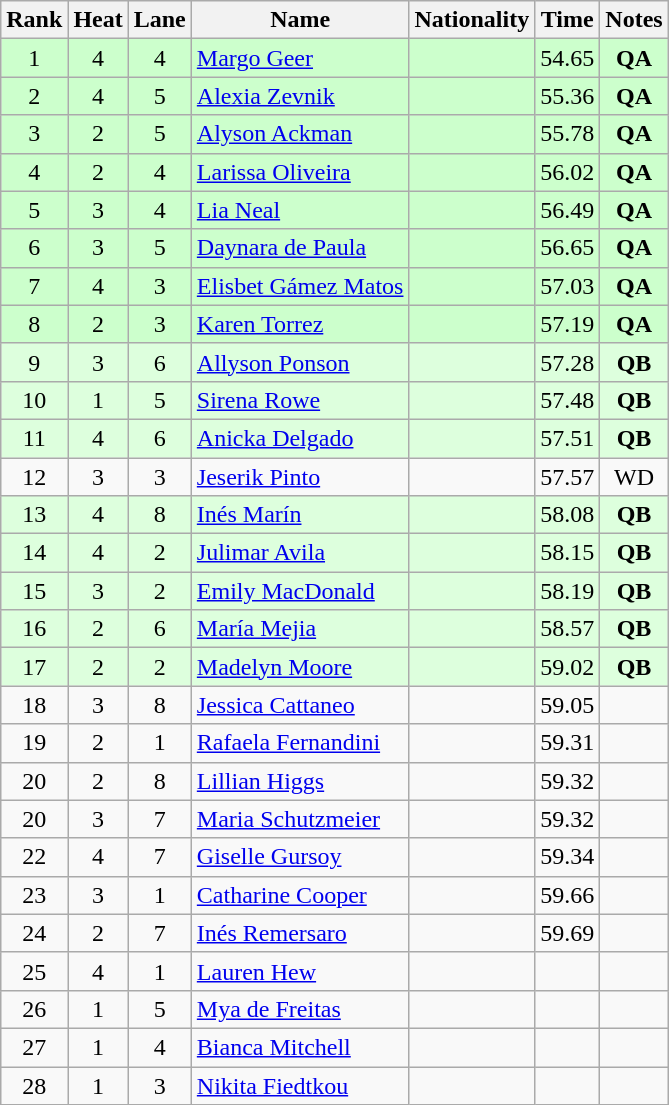<table class="wikitable sortable" style="text-align:center">
<tr>
<th>Rank</th>
<th>Heat</th>
<th>Lane</th>
<th>Name</th>
<th>Nationality</th>
<th>Time</th>
<th>Notes</th>
</tr>
<tr bgcolor=ccffcc>
<td>1</td>
<td>4</td>
<td>4</td>
<td align=left><a href='#'>Margo Geer</a></td>
<td align=left></td>
<td>54.65</td>
<td><strong>QA</strong></td>
</tr>
<tr bgcolor=ccffcc>
<td>2</td>
<td>4</td>
<td>5</td>
<td align=left><a href='#'>Alexia Zevnik</a></td>
<td align=left></td>
<td>55.36</td>
<td><strong>QA</strong></td>
</tr>
<tr bgcolor=ccffcc>
<td>3</td>
<td>2</td>
<td>5</td>
<td align=left><a href='#'>Alyson Ackman</a></td>
<td align=left></td>
<td>55.78</td>
<td><strong>QA</strong></td>
</tr>
<tr bgcolor=ccffcc>
<td>4</td>
<td>2</td>
<td>4</td>
<td align=left><a href='#'>Larissa Oliveira</a></td>
<td align=left></td>
<td>56.02</td>
<td><strong>QA</strong></td>
</tr>
<tr bgcolor=ccffcc>
<td>5</td>
<td>3</td>
<td>4</td>
<td align=left><a href='#'>Lia Neal</a></td>
<td align=left></td>
<td>56.49</td>
<td><strong>QA</strong></td>
</tr>
<tr bgcolor=ccffcc>
<td>6</td>
<td>3</td>
<td>5</td>
<td align=left><a href='#'>Daynara de Paula</a></td>
<td align=left></td>
<td>56.65</td>
<td><strong>QA</strong></td>
</tr>
<tr bgcolor=ccffcc>
<td>7</td>
<td>4</td>
<td>3</td>
<td align=left><a href='#'>Elisbet Gámez Matos</a></td>
<td align=left></td>
<td>57.03</td>
<td><strong>QA</strong></td>
</tr>
<tr bgcolor=ccffcc>
<td>8</td>
<td>2</td>
<td>3</td>
<td align=left><a href='#'>Karen Torrez</a></td>
<td align=left></td>
<td>57.19</td>
<td><strong>QA</strong></td>
</tr>
<tr bgcolor=ddffdd>
<td>9</td>
<td>3</td>
<td>6</td>
<td align=left><a href='#'>Allyson Ponson</a></td>
<td align=left></td>
<td>57.28</td>
<td><strong>QB</strong></td>
</tr>
<tr bgcolor=ddffdd>
<td>10</td>
<td>1</td>
<td>5</td>
<td align=left><a href='#'>Sirena Rowe</a></td>
<td align=left></td>
<td>57.48</td>
<td><strong>QB</strong></td>
</tr>
<tr bgcolor=ddffdd>
<td>11</td>
<td>4</td>
<td>6</td>
<td align=left><a href='#'>Anicka Delgado</a></td>
<td align=left></td>
<td>57.51</td>
<td><strong>QB</strong></td>
</tr>
<tr>
<td>12</td>
<td>3</td>
<td>3</td>
<td align=left><a href='#'>Jeserik Pinto</a></td>
<td align=left></td>
<td>57.57</td>
<td>WD</td>
</tr>
<tr bgcolor=ddffdd>
<td>13</td>
<td>4</td>
<td>8</td>
<td align=left><a href='#'>Inés Marín</a></td>
<td align=left></td>
<td>58.08</td>
<td><strong>QB</strong></td>
</tr>
<tr bgcolor=ddffdd>
<td>14</td>
<td>4</td>
<td>2</td>
<td align=left><a href='#'>Julimar Avila</a></td>
<td align=left></td>
<td>58.15</td>
<td><strong>QB</strong></td>
</tr>
<tr bgcolor=ddffdd>
<td>15</td>
<td>3</td>
<td>2</td>
<td align=left><a href='#'>Emily MacDonald</a></td>
<td align=left></td>
<td>58.19</td>
<td><strong>QB</strong></td>
</tr>
<tr bgcolor=ddffdd>
<td>16</td>
<td>2</td>
<td>6</td>
<td align=left><a href='#'>María Mejia</a></td>
<td align=left></td>
<td>58.57</td>
<td><strong>QB</strong></td>
</tr>
<tr bgcolor=ddffdd>
<td>17</td>
<td>2</td>
<td>2</td>
<td align=left><a href='#'>Madelyn Moore</a></td>
<td align=left></td>
<td>59.02</td>
<td><strong>QB</strong></td>
</tr>
<tr>
<td>18</td>
<td>3</td>
<td>8</td>
<td align=left><a href='#'>Jessica Cattaneo</a></td>
<td align=left></td>
<td>59.05</td>
<td></td>
</tr>
<tr>
<td>19</td>
<td>2</td>
<td>1</td>
<td align=left><a href='#'>Rafaela Fernandini</a></td>
<td align=left></td>
<td>59.31</td>
<td></td>
</tr>
<tr>
<td>20</td>
<td>2</td>
<td>8</td>
<td align=left><a href='#'>Lillian Higgs</a></td>
<td align=left></td>
<td>59.32</td>
<td></td>
</tr>
<tr>
<td>20</td>
<td>3</td>
<td>7</td>
<td align=left><a href='#'>Maria Schutzmeier</a></td>
<td align=left></td>
<td>59.32</td>
<td></td>
</tr>
<tr>
<td>22</td>
<td>4</td>
<td>7</td>
<td align=left><a href='#'>Giselle Gursoy</a></td>
<td align=left></td>
<td>59.34</td>
<td></td>
</tr>
<tr>
<td>23</td>
<td>3</td>
<td>1</td>
<td align=left><a href='#'>Catharine Cooper</a></td>
<td align=left></td>
<td>59.66</td>
<td></td>
</tr>
<tr>
<td>24</td>
<td>2</td>
<td>7</td>
<td align=left><a href='#'>Inés Remersaro</a></td>
<td align=left></td>
<td>59.69</td>
<td></td>
</tr>
<tr>
<td>25</td>
<td>4</td>
<td>1</td>
<td align=left><a href='#'>Lauren Hew</a></td>
<td align=left></td>
<td></td>
<td></td>
</tr>
<tr>
<td>26</td>
<td>1</td>
<td>5</td>
<td align=left><a href='#'>Mya de Freitas</a></td>
<td align=left></td>
<td></td>
<td></td>
</tr>
<tr>
<td>27</td>
<td>1</td>
<td>4</td>
<td align=left><a href='#'>Bianca Mitchell</a></td>
<td align=left></td>
<td></td>
<td></td>
</tr>
<tr>
<td>28</td>
<td>1</td>
<td>3</td>
<td align=left><a href='#'>Nikita Fiedtkou</a></td>
<td align=left></td>
<td></td>
<td></td>
</tr>
</table>
